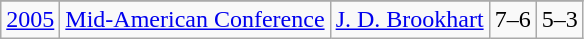<table class="wikitable">
<tr>
</tr>
<tr>
<td><a href='#'>2005</a></td>
<td><a href='#'>Mid-American Conference</a></td>
<td><a href='#'>J. D. Brookhart</a></td>
<td>7–6</td>
<td>5–3</td>
</tr>
</table>
